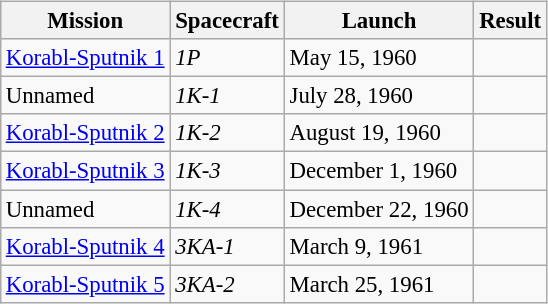<table class="wikitable" style="float:right; margin: 1em; font-size: 95%">
<tr>
<th>Mission</th>
<th>Spacecraft</th>
<th>Launch</th>
<th>Result</th>
</tr>
<tr>
<td><a href='#'>Korabl-Sputnik 1</a></td>
<td><em>1P</em></td>
<td>May 15, 1960</td>
<td></td>
</tr>
<tr>
<td>Unnamed</td>
<td><em>1K-1</em></td>
<td>July 28, 1960</td>
<td></td>
</tr>
<tr>
<td><a href='#'>Korabl-Sputnik 2</a></td>
<td><em>1K-2</em></td>
<td>August 19, 1960</td>
<td></td>
</tr>
<tr>
<td><a href='#'>Korabl-Sputnik 3</a></td>
<td><em>1K-3</em></td>
<td>December 1, 1960</td>
<td></td>
</tr>
<tr>
<td>Unnamed</td>
<td><em>1K-4</em></td>
<td>December 22, 1960</td>
<td></td>
</tr>
<tr>
<td><a href='#'>Korabl-Sputnik 4</a></td>
<td><em>3KA-1</em></td>
<td>March 9, 1961</td>
<td></td>
</tr>
<tr>
<td><a href='#'>Korabl-Sputnik 5</a></td>
<td><em>3KA-2</em></td>
<td>March 25, 1961</td>
<td></td>
</tr>
</table>
